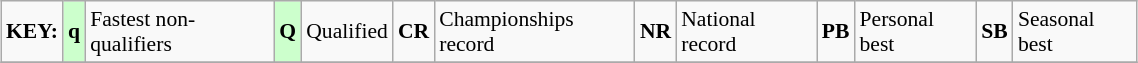<table class="wikitable" style="margin:0.5em auto; font-size:90%;position:relative;" width=60%>
<tr>
<td><strong>KEY:</strong></td>
<td bgcolor=ccffcc align=center><strong>q</strong></td>
<td>Fastest non-qualifiers</td>
<td bgcolor=ccffcc align=center><strong>Q</strong></td>
<td>Qualified</td>
<td align=center><strong>CR</strong></td>
<td>Championships record</td>
<td align=center><strong>NR</strong></td>
<td>National record</td>
<td align=center><strong>PB</strong></td>
<td>Personal best</td>
<td align=center><strong>SB</strong></td>
<td>Seasonal best</td>
</tr>
<tr>
</tr>
</table>
